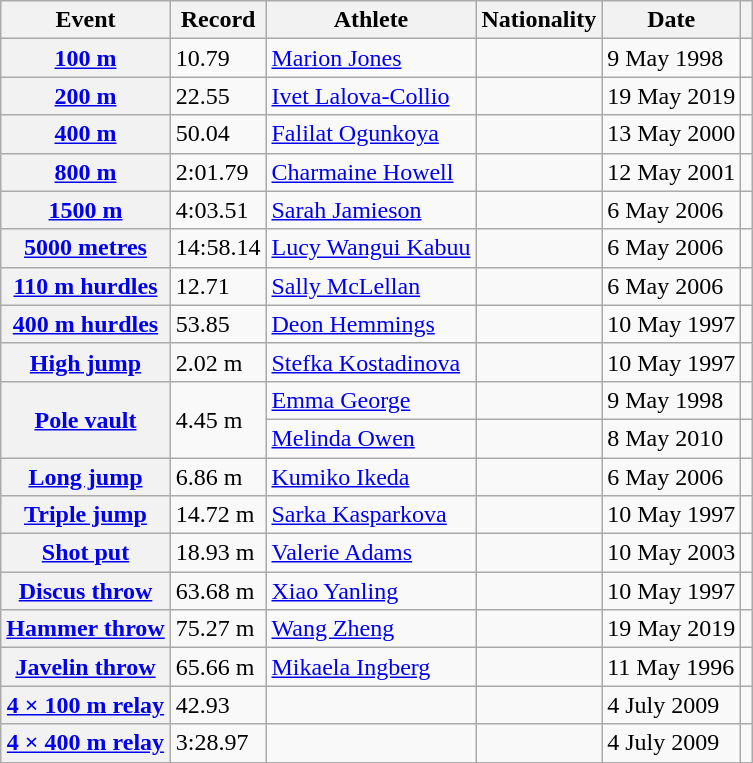<table class="wikitable plainrowheaders sticky-header">
<tr>
<th scope="col">Event</th>
<th scope="col">Record</th>
<th scope="col">Athlete</th>
<th scope="col">Nationality</th>
<th scope="col">Date</th>
<th scope="col"></th>
</tr>
<tr>
<th scope="row"><a href='#'>100 m</a></th>
<td>10.79 </td>
<td><a href='#'>Marion Jones</a></td>
<td></td>
<td>9 May 1998</td>
<td></td>
</tr>
<tr>
<th scope="row"><a href='#'>200 m</a></th>
<td>22.55 </td>
<td><a href='#'>Ivet Lalova-Collio</a></td>
<td></td>
<td>19 May 2019</td>
<td></td>
</tr>
<tr>
<th scope="row"><a href='#'>400 m</a></th>
<td>50.04</td>
<td><a href='#'>Falilat Ogunkoya</a></td>
<td></td>
<td>13 May 2000</td>
<td></td>
</tr>
<tr>
<th scope="row"><a href='#'>800 m</a></th>
<td>2:01.79</td>
<td><a href='#'>Charmaine Howell</a></td>
<td></td>
<td>12 May 2001</td>
<td></td>
</tr>
<tr>
<th scope="row"><a href='#'>1500 m</a></th>
<td>4:03.51</td>
<td><a href='#'>Sarah Jamieson</a></td>
<td></td>
<td>6 May 2006</td>
<td></td>
</tr>
<tr>
<th scope="row"><a href='#'>5000 metres</a></th>
<td>14:58.14</td>
<td><a href='#'>Lucy Wangui Kabuu</a></td>
<td></td>
<td>6 May 2006</td>
<td></td>
</tr>
<tr>
<th scope="row"><a href='#'>110 m hurdles</a></th>
<td>12.71 </td>
<td><a href='#'>Sally McLellan</a></td>
<td></td>
<td>6 May 2006</td>
<td></td>
</tr>
<tr>
<th scope="row"><a href='#'>400 m hurdles</a></th>
<td>53.85</td>
<td><a href='#'>Deon Hemmings</a></td>
<td></td>
<td>10 May 1997</td>
<td></td>
</tr>
<tr>
<th scope="row"><a href='#'>High jump</a></th>
<td>2.02 m</td>
<td><a href='#'>Stefka Kostadinova</a></td>
<td></td>
<td>10 May 1997</td>
<td></td>
</tr>
<tr>
<th scope="rowgroup" rowspan="2"><a href='#'>Pole vault</a></th>
<td rowspan="2">4.45 m</td>
<td><a href='#'>Emma George</a></td>
<td></td>
<td>9 May 1998</td>
<td></td>
</tr>
<tr>
<td><a href='#'>Melinda Owen</a></td>
<td></td>
<td>8 May 2010</td>
<td></td>
</tr>
<tr>
<th scope="row"><a href='#'>Long jump</a></th>
<td>6.86 m </td>
<td><a href='#'>Kumiko Ikeda</a></td>
<td></td>
<td>6 May 2006</td>
<td></td>
</tr>
<tr>
<th scope="row"><a href='#'>Triple jump</a></th>
<td>14.72 m </td>
<td><a href='#'>Sarka Kasparkova</a></td>
<td></td>
<td>10 May 1997</td>
<td></td>
</tr>
<tr>
<th scope="row"><a href='#'>Shot put</a></th>
<td>18.93 m</td>
<td><a href='#'>Valerie Adams</a></td>
<td></td>
<td>10 May 2003</td>
<td></td>
</tr>
<tr>
<th scope="row"><a href='#'>Discus throw</a></th>
<td>63.68 m</td>
<td><a href='#'>Xiao Yanling</a></td>
<td></td>
<td>10 May 1997</td>
<td></td>
</tr>
<tr>
<th scope="row"><a href='#'>Hammer throw</a></th>
<td>75.27 m</td>
<td><a href='#'>Wang Zheng</a></td>
<td></td>
<td>19 May 2019</td>
<td></td>
</tr>
<tr>
<th scope="row"><a href='#'>Javelin throw</a></th>
<td>65.66 m</td>
<td><a href='#'>Mikaela Ingberg</a></td>
<td></td>
<td>11 May 1996</td>
<td></td>
</tr>
<tr>
<th scope="row"><a href='#'>4 × 100 m relay</a></th>
<td>42.93</td>
<td></td>
<td></td>
<td>4 July 2009</td>
<td></td>
</tr>
<tr>
<th scope="row"><a href='#'>4 × 400 m relay</a></th>
<td>3:28.97</td>
<td></td>
<td></td>
<td>4 July 2009</td>
<td></td>
</tr>
</table>
